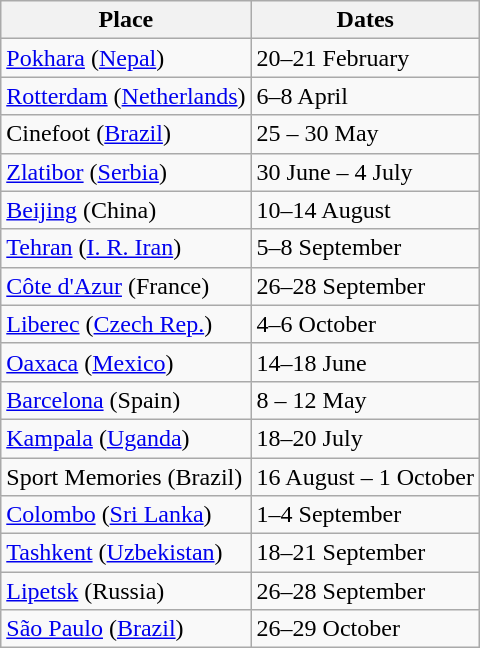<table class="wikitable">
<tr>
<th>Place</th>
<th>Dates</th>
</tr>
<tr>
<td><a href='#'>Pokhara</a> (<a href='#'>Nepal</a>)</td>
<td>20–21 February</td>
</tr>
<tr>
<td><a href='#'>Rotterdam</a> (<a href='#'>Netherlands</a>)</td>
<td>6–8 April</td>
</tr>
<tr>
<td>Cinefoot (<a href='#'>Brazil</a>)</td>
<td>25 – 30 May</td>
</tr>
<tr>
<td><a href='#'>Zlatibor</a> (<a href='#'>Serbia</a>)</td>
<td>30 June – 4 July</td>
</tr>
<tr>
<td><a href='#'>Beijing</a> (China)</td>
<td>10–14 August</td>
</tr>
<tr>
<td><a href='#'>Tehran</a> (<a href='#'>I. R. Iran</a>)</td>
<td>5–8 September</td>
</tr>
<tr>
<td><a href='#'>Côte d'Azur</a> (France)</td>
<td>26–28 September</td>
</tr>
<tr>
<td><a href='#'>Liberec</a> (<a href='#'>Czech Rep.</a>)</td>
<td>4–6 October</td>
</tr>
<tr>
<td><a href='#'>Oaxaca</a> (<a href='#'>Mexico</a>)</td>
<td>14–18 June</td>
</tr>
<tr>
<td><a href='#'>Barcelona</a> (Spain)</td>
<td>8 – 12 May</td>
</tr>
<tr>
<td><a href='#'>Kampala</a> (<a href='#'>Uganda</a>)</td>
<td>18–20 July</td>
</tr>
<tr>
<td>Sport Memories (Brazil)</td>
<td>16 August – 1 October</td>
</tr>
<tr>
<td><a href='#'>Colombo</a> (<a href='#'>Sri Lanka</a>)</td>
<td>1–4 September</td>
</tr>
<tr>
<td><a href='#'>Tashkent</a> (<a href='#'>Uzbekistan</a>)</td>
<td>18–21 September</td>
</tr>
<tr>
<td><a href='#'>Lipetsk</a> (Russia)</td>
<td>26–28 September</td>
</tr>
<tr>
<td><a href='#'>São Paulo</a> (<a href='#'>Brazil</a>)</td>
<td>26–29 October</td>
</tr>
</table>
